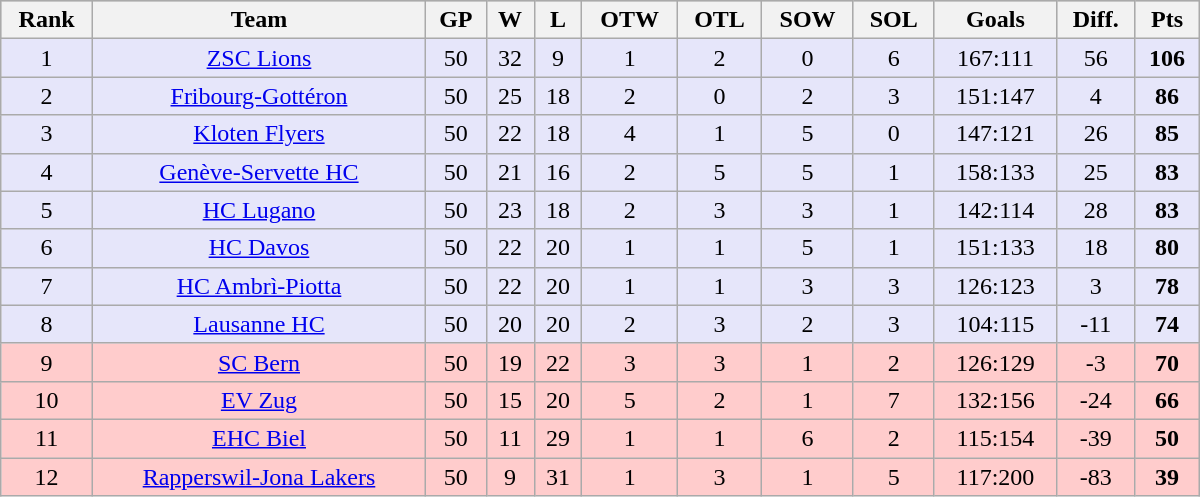<table class="wikitable" width="800px" style="text-align: center;">
<tr style="background-color:#c0c0c0;">
<th>Rank</th>
<th>Team</th>
<th>GP</th>
<th>W</th>
<th>L</th>
<th>OTW</th>
<th>OTL</th>
<th>SOW</th>
<th>SOL</th>
<th>Goals</th>
<th>Diff.</th>
<th>Pts</th>
</tr>
<tr bgcolor="#e6e6fa">
<td>1</td>
<td><a href='#'>ZSC Lions</a></td>
<td>50</td>
<td>32</td>
<td>9</td>
<td>1</td>
<td>2</td>
<td>0</td>
<td>6</td>
<td>167:111</td>
<td>56</td>
<td><strong>106</strong></td>
</tr>
<tr bgcolor="#e6e6fa">
<td>2</td>
<td><a href='#'>Fribourg-Gottéron</a></td>
<td>50</td>
<td>25</td>
<td>18</td>
<td>2</td>
<td>0</td>
<td>2</td>
<td>3</td>
<td>151:147</td>
<td>4</td>
<td><strong>86</strong></td>
</tr>
<tr bgcolor="#e6e6fa">
<td>3</td>
<td><a href='#'>Kloten Flyers</a></td>
<td>50</td>
<td>22</td>
<td>18</td>
<td>4</td>
<td>1</td>
<td>5</td>
<td>0</td>
<td>147:121</td>
<td>26</td>
<td><strong>85</strong></td>
</tr>
<tr bgcolor="#e6e6fa">
<td>4</td>
<td><a href='#'>Genève-Servette HC</a></td>
<td>50</td>
<td>21</td>
<td>16</td>
<td>2</td>
<td>5</td>
<td>5</td>
<td>1</td>
<td>158:133</td>
<td>25</td>
<td><strong>83</strong></td>
</tr>
<tr bgcolor="#e6e6fa">
<td>5</td>
<td><a href='#'>HC Lugano</a></td>
<td>50</td>
<td>23</td>
<td>18</td>
<td>2</td>
<td>3</td>
<td>3</td>
<td>1</td>
<td>142:114</td>
<td>28</td>
<td><strong>83</strong></td>
</tr>
<tr bgcolor="#e6e6fa">
<td>6</td>
<td><a href='#'>HC Davos</a></td>
<td>50</td>
<td>22</td>
<td>20</td>
<td>1</td>
<td>1</td>
<td>5</td>
<td>1</td>
<td>151:133</td>
<td>18</td>
<td><strong>80</strong></td>
</tr>
<tr bgcolor="#e6e6fa">
<td>7</td>
<td><a href='#'>HC Ambrì-Piotta</a></td>
<td>50</td>
<td>22</td>
<td>20</td>
<td>1</td>
<td>1</td>
<td>3</td>
<td>3</td>
<td>126:123</td>
<td>3</td>
<td><strong>78</strong></td>
</tr>
<tr bgcolor="#e6e6fa">
<td>8</td>
<td><a href='#'>Lausanne HC</a></td>
<td>50</td>
<td>20</td>
<td>20</td>
<td>2</td>
<td>3</td>
<td>2</td>
<td>3</td>
<td>104:115</td>
<td>-11</td>
<td><strong>74</strong></td>
</tr>
<tr bgcolor="#ffcccc">
<td>9</td>
<td><a href='#'>SC Bern</a></td>
<td>50</td>
<td>19</td>
<td>22</td>
<td>3</td>
<td>3</td>
<td>1</td>
<td>2</td>
<td>126:129</td>
<td>-3</td>
<td><strong>70</strong></td>
</tr>
<tr bgcolor="#ffcccc">
<td>10</td>
<td><a href='#'>EV Zug</a></td>
<td>50</td>
<td>15</td>
<td>20</td>
<td>5</td>
<td>2</td>
<td>1</td>
<td>7</td>
<td>132:156</td>
<td>-24</td>
<td><strong>66</strong></td>
</tr>
<tr bgcolor="#ffcccc">
<td>11</td>
<td><a href='#'>EHC Biel</a></td>
<td>50</td>
<td>11</td>
<td>29</td>
<td>1</td>
<td>1</td>
<td>6</td>
<td>2</td>
<td>115:154</td>
<td>-39</td>
<td><strong>50</strong></td>
</tr>
<tr bgcolor="#ffcccc">
<td>12</td>
<td><a href='#'>Rapperswil-Jona Lakers</a></td>
<td>50</td>
<td>9</td>
<td>31</td>
<td>1</td>
<td>3</td>
<td>1</td>
<td>5</td>
<td>117:200</td>
<td>-83</td>
<td><strong>39</strong></td>
</tr>
</table>
